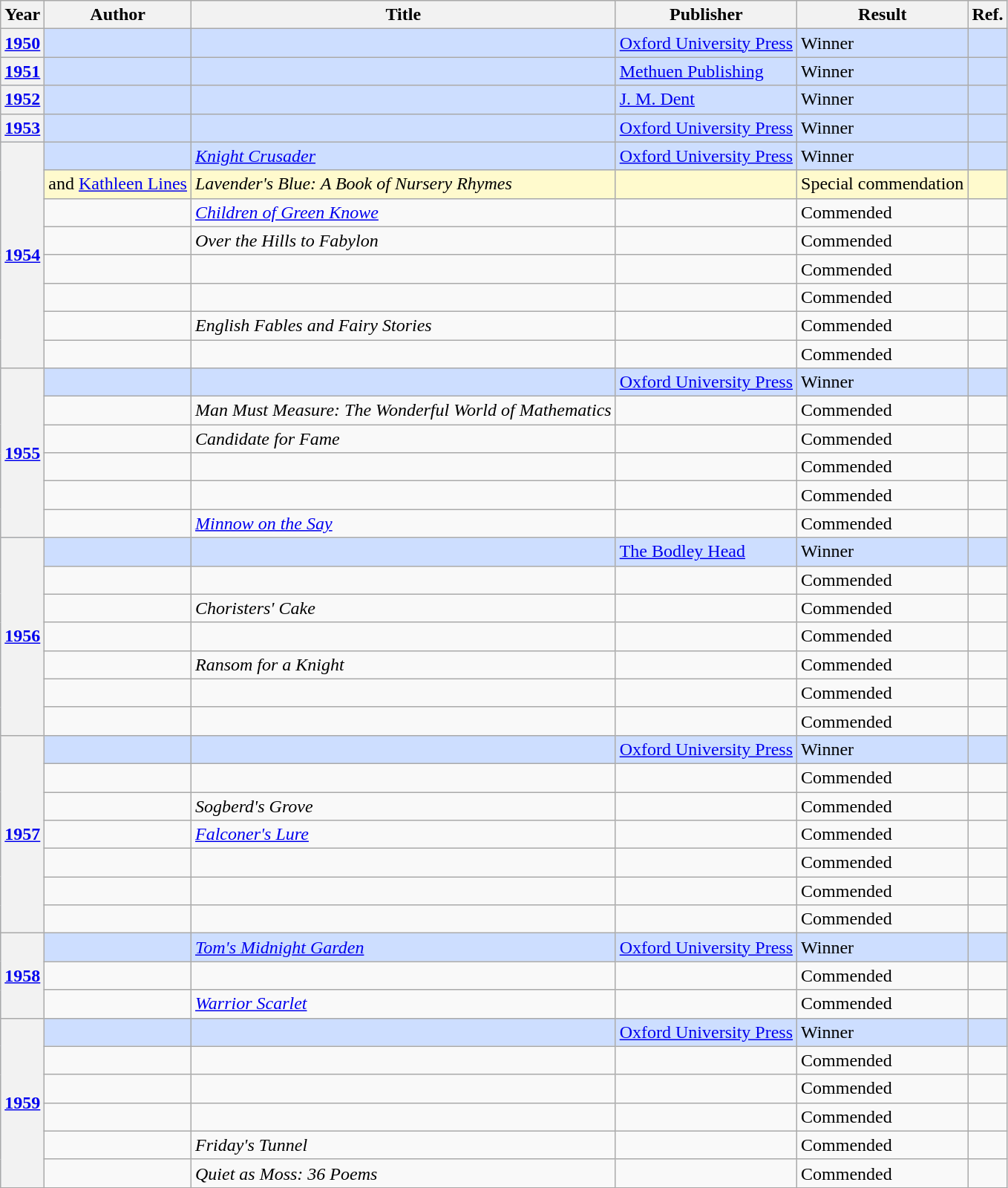<table class="wikitable sortable mw-collapsible">
<tr>
<th>Year</th>
<th>Author</th>
<th>Title</th>
<th>Publisher</th>
<th>Result</th>
<th>Ref.</th>
</tr>
<tr style="background:#cddeff">
<th><a href='#'>1950</a></th>
<td></td>
<td><em></em></td>
<td><a href='#'>Oxford University Press</a></td>
<td>Winner</td>
<td></td>
</tr>
<tr style="background:#cddeff">
<th><a href='#'>1951</a></th>
<td></td>
<td><em></em></td>
<td><a href='#'>Methuen Publishing</a></td>
<td>Winner</td>
<td></td>
</tr>
<tr style="background:#cddeff">
<th><a href='#'>1952</a></th>
<td></td>
<td><em></em></td>
<td><a href='#'>J. M. Dent</a></td>
<td>Winner</td>
<td></td>
</tr>
<tr style="background:#cddeff">
<th><a href='#'>1953</a></th>
<td></td>
<td><em></em></td>
<td><a href='#'>Oxford University Press</a></td>
<td>Winner</td>
<td></td>
</tr>
<tr style="background:#cddeff">
<th rowspan="8"><a href='#'>1954</a></th>
<td></td>
<td><em><a href='#'>Knight Crusader</a></em></td>
<td><a href='#'>Oxford University Press</a></td>
<td>Winner</td>
<td></td>
</tr>
<tr style="background:LemonChiffon;" color:black>
<td> and  <a href='#'>Kathleen Lines</a></td>
<td><em>Lavender's Blue: A Book of Nursery Rhymes</em></td>
<td></td>
<td>Special commendation</td>
<td></td>
</tr>
<tr>
<td></td>
<td><em><a href='#'>Children of Green Knowe</a></em></td>
<td></td>
<td>Commended</td>
<td></td>
</tr>
<tr>
<td></td>
<td><em>Over the Hills to Fabylon</em></td>
<td></td>
<td>Commended</td>
<td></td>
</tr>
<tr>
<td></td>
<td></td>
<td></td>
<td>Commended</td>
<td></td>
</tr>
<tr>
<td></td>
<td></td>
<td></td>
<td>Commended</td>
<td></td>
</tr>
<tr>
<td></td>
<td><em>English Fables and Fairy Stories</em></td>
<td></td>
<td>Commended</td>
<td></td>
</tr>
<tr>
<td></td>
<td></td>
<td></td>
<td>Commended</td>
<td></td>
</tr>
<tr style="background:#cddeff">
<th rowspan="6"><a href='#'>1955</a></th>
<td></td>
<td><em></em></td>
<td><a href='#'>Oxford University Press</a></td>
<td>Winner</td>
<td></td>
</tr>
<tr>
<td></td>
<td><em>Man Must Measure: The Wonderful World of Mathematics</em></td>
<td></td>
<td>Commended</td>
<td></td>
</tr>
<tr>
<td></td>
<td><em>Candidate for Fame</em></td>
<td></td>
<td>Commended</td>
<td></td>
</tr>
<tr>
<td></td>
<td></td>
<td></td>
<td>Commended</td>
<td></td>
</tr>
<tr>
<td></td>
<td></td>
<td></td>
<td>Commended</td>
<td></td>
</tr>
<tr>
<td></td>
<td><em><a href='#'>Minnow on the Say</a></em></td>
<td></td>
<td>Commended</td>
<td></td>
</tr>
<tr style="background:#cddeff">
<th rowspan="7"><a href='#'>1956</a></th>
<td></td>
<td><em></em></td>
<td><a href='#'>The Bodley Head</a></td>
<td>Winner</td>
<td></td>
</tr>
<tr>
<td></td>
<td></td>
<td></td>
<td>Commended</td>
<td></td>
</tr>
<tr>
<td></td>
<td><em>Choristers' Cake</em></td>
<td></td>
<td>Commended</td>
<td></td>
</tr>
<tr>
<td></td>
<td><em></em></td>
<td></td>
<td>Commended</td>
<td></td>
</tr>
<tr>
<td></td>
<td><em>Ransom for a Knight</em></td>
<td></td>
<td>Commended</td>
<td></td>
</tr>
<tr>
<td></td>
<td><em></em></td>
<td></td>
<td>Commended</td>
<td></td>
</tr>
<tr>
<td></td>
<td><em></em></td>
<td></td>
<td>Commended</td>
<td></td>
</tr>
<tr style="background:#cddeff">
<th rowspan="7"><a href='#'>1957</a></th>
<td></td>
<td><em></em></td>
<td><a href='#'>Oxford University Press</a></td>
<td>Winner</td>
<td></td>
</tr>
<tr>
<td></td>
<td><em></em></td>
<td></td>
<td>Commended</td>
<td></td>
</tr>
<tr>
<td></td>
<td><em>Sogberd's Grove</em></td>
<td></td>
<td>Commended</td>
<td></td>
</tr>
<tr>
<td></td>
<td><em><a href='#'>Falconer's Lure</a></em></td>
<td></td>
<td>Commended</td>
<td></td>
</tr>
<tr>
<td></td>
<td><em></em></td>
<td></td>
<td>Commended</td>
<td></td>
</tr>
<tr>
<td></td>
<td><em></em></td>
<td></td>
<td>Commended</td>
<td></td>
</tr>
<tr>
<td></td>
<td><em></em></td>
<td></td>
<td>Commended</td>
<td></td>
</tr>
<tr style="background:#cddeff">
<th rowspan="3"><a href='#'>1958</a></th>
<td></td>
<td><em><a href='#'>Tom's Midnight Garden</a></em></td>
<td><a href='#'>Oxford University Press</a></td>
<td>Winner</td>
<td></td>
</tr>
<tr>
<td></td>
<td><em></em></td>
<td></td>
<td>Commended</td>
<td></td>
</tr>
<tr>
<td></td>
<td><em><a href='#'>Warrior Scarlet</a></em></td>
<td></td>
<td>Commended</td>
<td></td>
</tr>
<tr style="background:#cddeff">
<th rowspan="6"><a href='#'>1959</a></th>
<td></td>
<td><em></em></td>
<td><a href='#'>Oxford University Press</a></td>
<td>Winner</td>
<td></td>
</tr>
<tr>
<td></td>
<td><em></em></td>
<td></td>
<td>Commended</td>
<td></td>
</tr>
<tr>
<td></td>
<td><em></em></td>
<td></td>
<td>Commended</td>
<td></td>
</tr>
<tr>
<td></td>
<td><em></em></td>
<td></td>
<td>Commended</td>
<td></td>
</tr>
<tr>
<td></td>
<td><em>Friday's Tunnel</em></td>
<td></td>
<td>Commended</td>
<td></td>
</tr>
<tr>
<td></td>
<td><em>Quiet as Moss: 36 Poems</em></td>
<td></td>
<td>Commended</td>
<td></td>
</tr>
</table>
